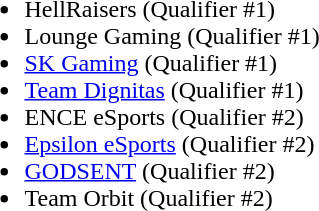<table cellspacing="30">
<tr>
<td valign="top" width="550px"><br><ul><li>HellRaisers (Qualifier #1)</li><li>Lounge Gaming (Qualifier #1)</li><li><a href='#'>SK Gaming</a> (Qualifier #1)</li><li><a href='#'>Team Dignitas</a> (Qualifier #1)</li><li>ENCE eSports (Qualifier #2)</li><li><a href='#'>Epsilon eSports</a> (Qualifier #2)</li><li><a href='#'>GODSENT</a> (Qualifier #2)</li><li>Team Orbit (Qualifier #2)</li></ul></td>
</tr>
<tr>
</tr>
</table>
